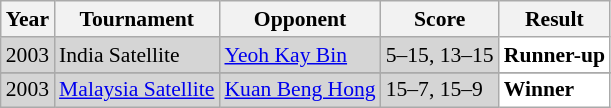<table class="sortable wikitable" style="font-size: 90%">
<tr>
<th>Year</th>
<th>Tournament</th>
<th>Opponent</th>
<th>Score</th>
<th>Result</th>
</tr>
<tr style="background:#D5D5D5">
<td align="center">2003</td>
<td align="left">India Satellite</td>
<td align="left"> <a href='#'>Yeoh Kay Bin</a></td>
<td align="left">5–15, 13–15</td>
<td style="text-align:left; background:white"> <strong>Runner-up</strong></td>
</tr>
<tr>
</tr>
<tr style="background:#D5D5D5">
<td align="center">2003</td>
<td align="left"><a href='#'>Malaysia Satellite</a></td>
<td align="left"> <a href='#'>Kuan Beng Hong</a></td>
<td align="left">15–7, 15–9</td>
<td style="text-align:left; background:white"> <strong>Winner</strong></td>
</tr>
</table>
